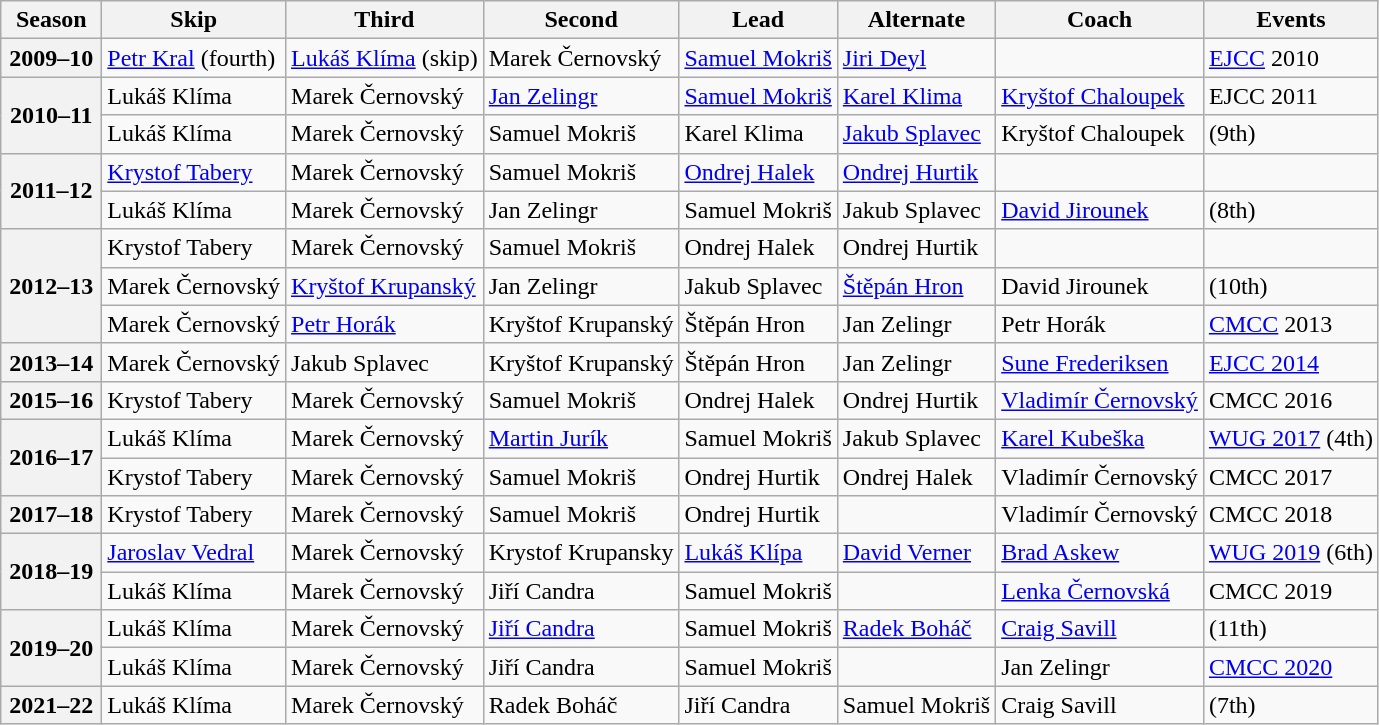<table class="wikitable">
<tr>
<th scope="col" width=60>Season</th>
<th scope="col">Skip</th>
<th scope="col">Third</th>
<th scope="col">Second</th>
<th scope="col">Lead</th>
<th scope="col">Alternate</th>
<th scope="col">Coach</th>
<th scope="col">Events</th>
</tr>
<tr>
<th scope="row">2009–10</th>
<td><a href='#'>Petr Kral</a> (fourth)</td>
<td><a href='#'>Lukáš Klíma</a> (skip)</td>
<td>Marek Černovský</td>
<td><a href='#'>Samuel Mokriš</a></td>
<td><a href='#'>Jiri Deyl</a></td>
<td></td>
<td><a href='#'>EJCC</a> 2010 </td>
</tr>
<tr>
<th scope="row" rowspan="2">2010–11</th>
<td>Lukáš Klíma</td>
<td>Marek Černovský</td>
<td><a href='#'>Jan Zelingr</a></td>
<td><a href='#'>Samuel Mokriš</a></td>
<td><a href='#'>Karel Klima</a></td>
<td><a href='#'>Kryštof Chaloupek</a></td>
<td>EJCC 2011 </td>
</tr>
<tr>
<td>Lukáš Klíma</td>
<td>Marek Černovský</td>
<td>Samuel Mokriš</td>
<td>Karel Klima</td>
<td><a href='#'>Jakub Splavec</a></td>
<td>Kryštof Chaloupek</td>
<td> (9th)</td>
</tr>
<tr>
<th scope="row" rowspan="2">2011–12</th>
<td><a href='#'>Krystof Tabery</a></td>
<td>Marek Černovský</td>
<td>Samuel Mokriš</td>
<td><a href='#'>Ondrej Halek</a></td>
<td><a href='#'>Ondrej Hurtik</a></td>
<td></td>
<td></td>
</tr>
<tr>
<td>Lukáš Klíma</td>
<td>Marek Černovský</td>
<td>Jan Zelingr</td>
<td>Samuel Mokriš</td>
<td>Jakub Splavec</td>
<td><a href='#'>David Jirounek</a></td>
<td> (8th)</td>
</tr>
<tr>
<th scope="row" rowspan="3">2012–13</th>
<td>Krystof Tabery</td>
<td>Marek Černovský</td>
<td>Samuel Mokriš</td>
<td>Ondrej Halek</td>
<td>Ondrej Hurtik</td>
<td></td>
<td></td>
</tr>
<tr>
<td>Marek Černovský</td>
<td><a href='#'>Kryštof Krupanský</a></td>
<td>Jan Zelingr</td>
<td>Jakub Splavec</td>
<td><a href='#'>Štěpán Hron</a></td>
<td>David Jirounek</td>
<td> (10th)</td>
</tr>
<tr>
<td>Marek Černovský</td>
<td><a href='#'>Petr Horák</a></td>
<td>Kryštof Krupanský</td>
<td>Štěpán Hron</td>
<td>Jan Zelingr</td>
<td>Petr Horák</td>
<td><a href='#'>CMCC</a> 2013 </td>
</tr>
<tr>
<th scope="row">2013–14</th>
<td>Marek Černovský</td>
<td>Jakub Splavec</td>
<td>Kryštof Krupanský</td>
<td>Štěpán Hron</td>
<td>Jan Zelingr</td>
<td><a href='#'>Sune Frederiksen</a></td>
<td><a href='#'>EJCC 2014</a> </td>
</tr>
<tr>
<th scope="row">2015–16</th>
<td>Krystof Tabery</td>
<td>Marek Černovský</td>
<td>Samuel Mokriš</td>
<td>Ondrej Halek</td>
<td>Ondrej Hurtik</td>
<td><a href='#'>Vladimír Černovský</a></td>
<td>CMCC 2016 </td>
</tr>
<tr>
<th scope="row" rowspan="2">2016–17</th>
<td>Lukáš Klíma</td>
<td>Marek Černovský</td>
<td><a href='#'>Martin Jurík</a></td>
<td>Samuel Mokriš</td>
<td>Jakub Splavec</td>
<td><a href='#'>Karel Kubeška</a></td>
<td><a href='#'>WUG 2017</a> (4th)</td>
</tr>
<tr>
<td>Krystof Tabery</td>
<td>Marek Černovský</td>
<td>Samuel Mokriš</td>
<td>Ondrej Hurtik</td>
<td>Ondrej Halek</td>
<td>Vladimír Černovský</td>
<td>CMCC 2017 </td>
</tr>
<tr>
<th scope="row">2017–18</th>
<td>Krystof Tabery</td>
<td>Marek Černovský</td>
<td>Samuel Mokriš</td>
<td>Ondrej Hurtik</td>
<td></td>
<td>Vladimír Černovský</td>
<td>CMCC 2018 </td>
</tr>
<tr>
<th scope="row" rowspan="2">2018–19</th>
<td><a href='#'>Jaroslav Vedral</a></td>
<td>Marek Černovský</td>
<td>Krystof Krupansky</td>
<td><a href='#'>Lukáš Klípa</a></td>
<td><a href='#'>David Verner</a></td>
<td><a href='#'>Brad Askew</a></td>
<td><a href='#'>WUG 2019</a> (6th)</td>
</tr>
<tr>
<td>Lukáš Klíma</td>
<td>Marek Černovský</td>
<td>Jiří Candra</td>
<td>Samuel Mokriš</td>
<td></td>
<td><a href='#'>Lenka Černovská</a></td>
<td>CMCC 2019 </td>
</tr>
<tr>
<th scope="row" rowspan="2">2019–20</th>
<td>Lukáš Klíma</td>
<td>Marek Černovský</td>
<td><a href='#'>Jiří Candra</a></td>
<td>Samuel Mokriš</td>
<td><a href='#'>Radek Boháč</a></td>
<td><a href='#'>Craig Savill</a></td>
<td> (11th)</td>
</tr>
<tr>
<td>Lukáš Klíma</td>
<td>Marek Černovský</td>
<td>Jiří Candra</td>
<td>Samuel Mokriš</td>
<td></td>
<td>Jan Zelingr</td>
<td><a href='#'>CMCC 2020</a> </td>
</tr>
<tr>
<th scope="row">2021–22</th>
<td>Lukáš Klíma</td>
<td>Marek Černovský</td>
<td>Radek Boháč</td>
<td>Jiří Candra</td>
<td>Samuel Mokriš</td>
<td>Craig Savill</td>
<td> (7th)</td>
</tr>
</table>
